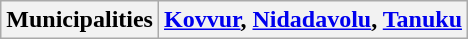<table class="wikitable">
<tr>
<th>Municipalities</th>
<th><a href='#'>Kovvur</a>, <a href='#'>Nidadavolu</a>, <a href='#'>Tanuku</a></th>
</tr>
</table>
